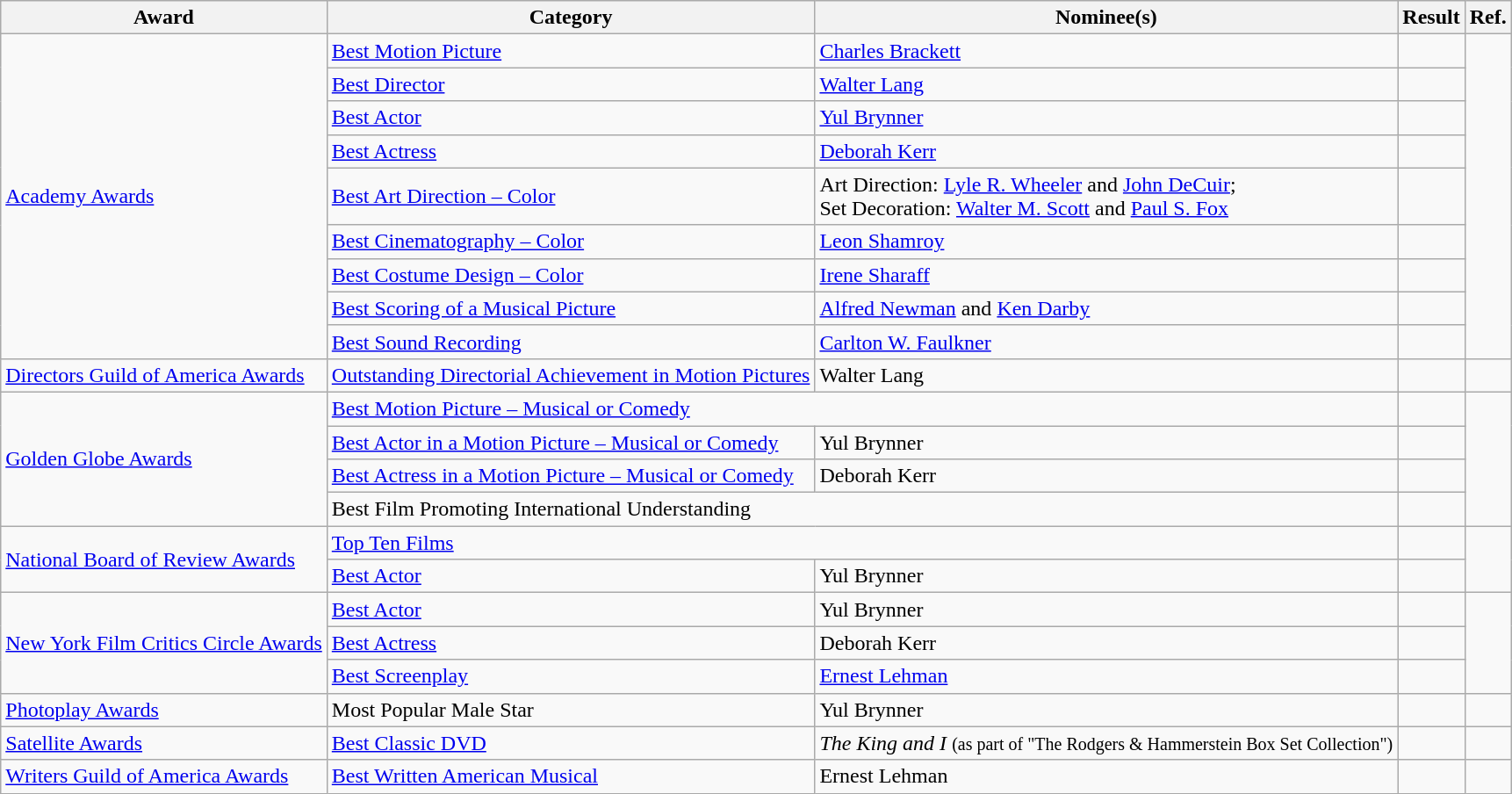<table class="wikitable plainrowheaders">
<tr>
<th>Award</th>
<th>Category</th>
<th>Nominee(s)</th>
<th>Result</th>
<th>Ref.</th>
</tr>
<tr>
<td rowspan="9"><a href='#'>Academy Awards</a></td>
<td><a href='#'>Best Motion Picture</a></td>
<td><a href='#'>Charles Brackett</a></td>
<td></td>
<td align="center" rowspan="9"> <br> </td>
</tr>
<tr>
<td><a href='#'>Best Director</a></td>
<td><a href='#'>Walter Lang</a></td>
<td></td>
</tr>
<tr>
<td><a href='#'>Best Actor</a></td>
<td><a href='#'>Yul Brynner</a></td>
<td></td>
</tr>
<tr>
<td><a href='#'>Best Actress</a></td>
<td><a href='#'>Deborah Kerr</a></td>
<td></td>
</tr>
<tr>
<td><a href='#'>Best Art Direction – Color</a></td>
<td>Art Direction: <a href='#'>Lyle R. Wheeler</a> and <a href='#'>John DeCuir</a>; <br> Set Decoration: <a href='#'>Walter M. Scott</a> and <a href='#'>Paul S. Fox</a></td>
<td></td>
</tr>
<tr>
<td><a href='#'>Best Cinematography – Color</a></td>
<td><a href='#'>Leon Shamroy</a></td>
<td></td>
</tr>
<tr>
<td><a href='#'>Best Costume Design – Color</a></td>
<td><a href='#'>Irene Sharaff</a></td>
<td></td>
</tr>
<tr>
<td><a href='#'>Best Scoring of a Musical Picture</a></td>
<td><a href='#'>Alfred Newman</a> and <a href='#'>Ken Darby</a></td>
<td></td>
</tr>
<tr>
<td><a href='#'>Best Sound Recording</a></td>
<td><a href='#'>Carlton W. Faulkner</a></td>
<td></td>
</tr>
<tr>
<td><a href='#'>Directors Guild of America Awards</a></td>
<td><a href='#'>Outstanding Directorial Achievement in Motion Pictures</a></td>
<td>Walter Lang</td>
<td></td>
<td align="center"></td>
</tr>
<tr>
<td rowspan="4"><a href='#'>Golden Globe Awards</a></td>
<td colspan="2"><a href='#'>Best Motion Picture – Musical or Comedy</a></td>
<td></td>
<td align="center" rowspan="4"></td>
</tr>
<tr>
<td><a href='#'>Best Actor in a Motion Picture – Musical or Comedy</a></td>
<td>Yul Brynner</td>
<td></td>
</tr>
<tr>
<td><a href='#'>Best Actress in a Motion Picture – Musical or Comedy</a></td>
<td>Deborah Kerr</td>
<td></td>
</tr>
<tr>
<td colspan="2">Best Film Promoting International Understanding</td>
<td></td>
</tr>
<tr>
<td rowspan="2"><a href='#'>National Board of Review Awards</a></td>
<td colspan="2"><a href='#'>Top Ten Films</a></td>
<td></td>
<td align="center" rowspan="2"></td>
</tr>
<tr>
<td><a href='#'>Best Actor</a></td>
<td>Yul Brynner </td>
<td></td>
</tr>
<tr>
<td rowspan="3"><a href='#'>New York Film Critics Circle Awards</a></td>
<td><a href='#'>Best Actor</a></td>
<td>Yul Brynner</td>
<td></td>
<td align="center" rowspan="3"></td>
</tr>
<tr>
<td><a href='#'>Best Actress</a></td>
<td>Deborah Kerr</td>
<td></td>
</tr>
<tr>
<td><a href='#'>Best Screenplay</a></td>
<td><a href='#'>Ernest Lehman</a></td>
<td></td>
</tr>
<tr>
<td><a href='#'>Photoplay Awards</a></td>
<td>Most Popular Male Star</td>
<td>Yul Brynner</td>
<td></td>
<td align="center"></td>
</tr>
<tr>
<td><a href='#'>Satellite Awards</a></td>
<td><a href='#'>Best Classic DVD</a></td>
<td><em>The King and I</em> <small>(as part of "The Rodgers & Hammerstein Box Set Collection")</small></td>
<td></td>
<td align="center"></td>
</tr>
<tr>
<td><a href='#'>Writers Guild of America Awards</a></td>
<td><a href='#'>Best Written American Musical</a></td>
<td>Ernest Lehman</td>
<td></td>
<td align="center"></td>
</tr>
</table>
